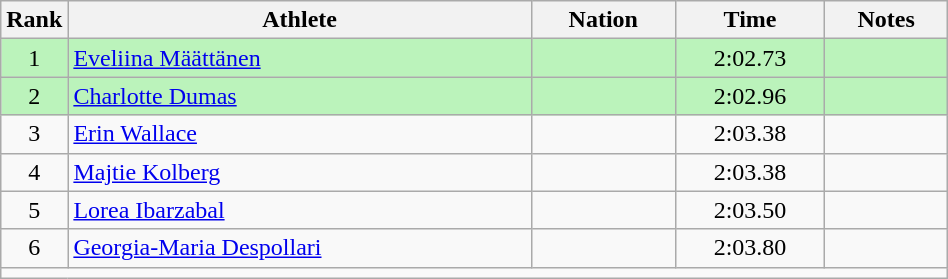<table class="wikitable sortable" style="text-align:center;width: 50%;">
<tr>
<th scope="col" style="width: 10px;">Rank</th>
<th scope="col">Athlete</th>
<th scope="col">Nation</th>
<th scope="col">Time</th>
<th scope="col">Notes</th>
</tr>
<tr bgcolor=bbf3bb>
<td>1</td>
<td align=left><a href='#'>Eveliina Määttänen</a></td>
<td align=left></td>
<td>2:02.73</td>
<td></td>
</tr>
<tr bgcolor=bbf3bb>
<td>2</td>
<td align=left><a href='#'>Charlotte Dumas</a></td>
<td align=left></td>
<td>2:02.96</td>
<td></td>
</tr>
<tr>
<td>3</td>
<td align=left><a href='#'>Erin Wallace</a></td>
<td align=left></td>
<td>2:03.38</td>
<td></td>
</tr>
<tr>
<td>4</td>
<td align=left><a href='#'>Majtie Kolberg</a></td>
<td align=left></td>
<td>2:03.38</td>
<td></td>
</tr>
<tr>
<td>5</td>
<td align=left><a href='#'>Lorea Ibarzabal</a></td>
<td align=left></td>
<td>2:03.50</td>
<td></td>
</tr>
<tr>
<td>6</td>
<td align=left><a href='#'>Georgia-Maria Despollari</a></td>
<td align=left></td>
<td>2:03.80</td>
<td></td>
</tr>
<tr class="sortbottom">
<td colspan="5"></td>
</tr>
</table>
